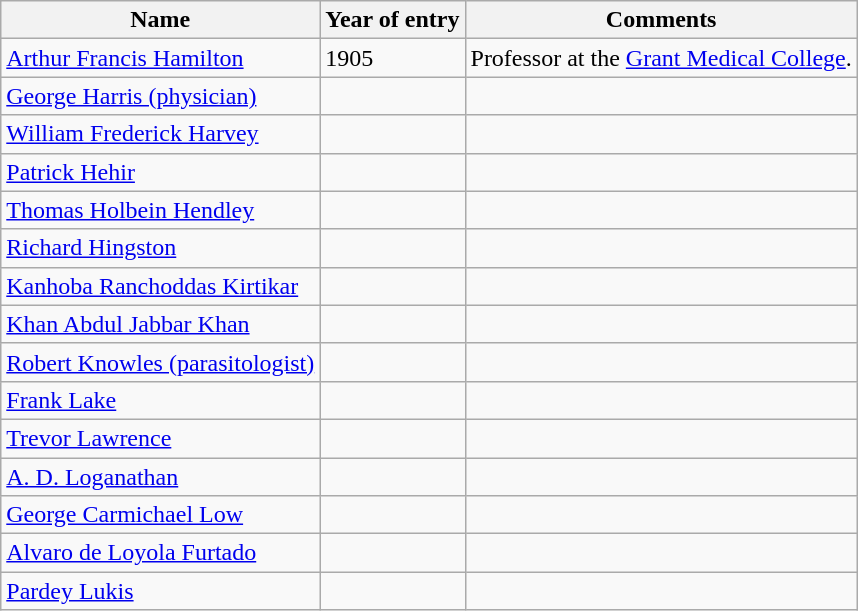<table class="wikitable">
<tr>
<th>Name</th>
<th>Year of entry</th>
<th>Comments</th>
</tr>
<tr>
<td><a href='#'>Arthur Francis Hamilton</a></td>
<td>1905</td>
<td>Professor at the <a href='#'>Grant Medical College</a>.</td>
</tr>
<tr>
<td><a href='#'>George Harris (physician)</a></td>
<td></td>
<td></td>
</tr>
<tr>
<td><a href='#'>William Frederick Harvey</a></td>
<td></td>
<td></td>
</tr>
<tr>
<td><a href='#'>Patrick Hehir</a></td>
<td></td>
<td></td>
</tr>
<tr>
<td><a href='#'>Thomas Holbein Hendley</a></td>
<td></td>
<td></td>
</tr>
<tr>
<td><a href='#'>Richard Hingston</a></td>
<td></td>
<td></td>
</tr>
<tr>
<td><a href='#'>Kanhoba Ranchoddas Kirtikar</a></td>
<td></td>
<td></td>
</tr>
<tr>
<td><a href='#'>Khan Abdul Jabbar Khan</a></td>
<td></td>
<td></td>
</tr>
<tr>
<td><a href='#'>Robert Knowles (parasitologist)</a></td>
<td></td>
<td></td>
</tr>
<tr>
<td><a href='#'>Frank Lake</a></td>
<td></td>
<td></td>
</tr>
<tr>
<td><a href='#'>Trevor Lawrence</a></td>
<td></td>
<td></td>
</tr>
<tr>
<td><a href='#'>A. D. Loganathan</a></td>
<td></td>
<td></td>
</tr>
<tr>
<td><a href='#'>George Carmichael Low</a></td>
<td></td>
<td></td>
</tr>
<tr>
<td><a href='#'>Alvaro de Loyola Furtado</a></td>
<td></td>
<td></td>
</tr>
<tr>
<td><a href='#'>Pardey Lukis</a></td>
<td></td>
<td></td>
</tr>
</table>
